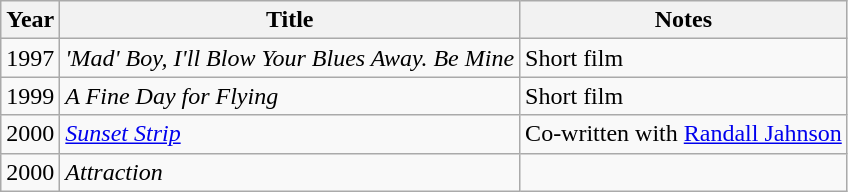<table class="wikitable">
<tr>
<th>Year</th>
<th>Title</th>
<th>Notes</th>
</tr>
<tr>
<td>1997</td>
<td><em>'Mad' Boy, I'll Blow Your Blues Away. Be Mine</em></td>
<td>Short film</td>
</tr>
<tr>
<td>1999</td>
<td><em>A Fine Day for Flying</em></td>
<td>Short film</td>
</tr>
<tr>
<td>2000</td>
<td><a href='#'><em>Sunset Strip</em></a></td>
<td>Co-written with <a href='#'>Randall Jahnson</a></td>
</tr>
<tr>
<td>2000</td>
<td><em>Attraction</em></td>
<td></td>
</tr>
</table>
